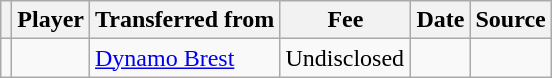<table class="wikitable plainrowheaders sortable">
<tr>
<th></th>
<th scope="col">Player</th>
<th>Transferred from</th>
<th style="width: 80px;">Fee</th>
<th scope="col">Date</th>
<th scope="col">Source</th>
</tr>
<tr>
<td align="center"></td>
<td> </td>
<td> <a href='#'>Dynamo Brest</a></td>
<td>Undisclosed</td>
<td></td>
<td></td>
</tr>
</table>
